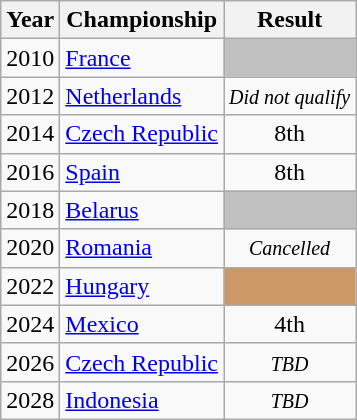<table class="wikitable" style="text-align:center">
<tr>
<th>Year</th>
<th>Championship</th>
<th>Result</th>
</tr>
<tr>
<td>2010</td>
<td align=left> <a href='#'>France</a></td>
<td bgcolor=silver></td>
</tr>
<tr>
<td>2012</td>
<td align=left> <a href='#'>Netherlands</a></td>
<td><small><em>Did not qualify</em></small></td>
</tr>
<tr>
<td>2014</td>
<td align=left> <a href='#'>Czech Republic</a></td>
<td>8th</td>
</tr>
<tr>
<td>2016</td>
<td align=left> <a href='#'>Spain</a></td>
<td>8th</td>
</tr>
<tr>
<td>2018</td>
<td align=left> <a href='#'>Belarus</a></td>
<td bgcolor=silver></td>
</tr>
<tr>
<td>2020</td>
<td align=left> <a href='#'>Romania</a></td>
<td><small><em>Cancelled</em></small></td>
</tr>
<tr>
<td>2022</td>
<td align=left> <a href='#'>Hungary</a></td>
<td bgcolor=#cc9966></td>
</tr>
<tr>
<td>2024</td>
<td align=left> <a href='#'>Mexico</a></td>
<td>4th</td>
</tr>
<tr>
<td>2026</td>
<td align=left> <a href='#'>Czech Republic</a></td>
<td><small><em>TBD</em></small></td>
</tr>
<tr>
<td>2028</td>
<td align=left> <a href='#'>Indonesia</a></td>
<td><small><em>TBD</em></small></td>
</tr>
</table>
